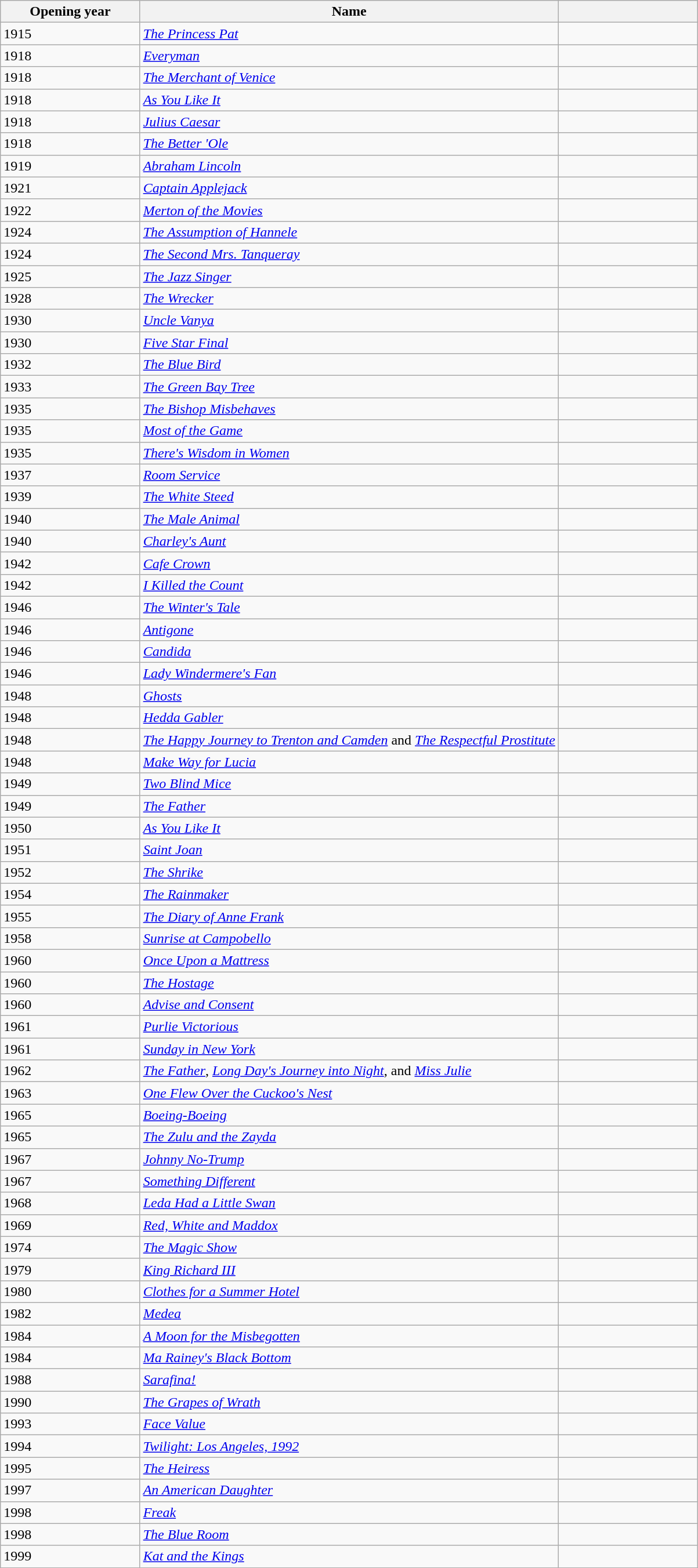<table class="wikitable sortable collapsible">
<tr>
<th width=20% scope="col">Opening year</th>
<th width=60% scope="col">Name</th>
<th width=20% scope="col" class="unsortable"></th>
</tr>
<tr>
<td>1915</td>
<td><em><a href='#'>The Princess Pat</a></em></td>
<td></td>
</tr>
<tr>
<td>1918</td>
<td><em><a href='#'>Everyman</a></em></td>
<td></td>
</tr>
<tr>
<td>1918</td>
<td><em><a href='#'>The Merchant of Venice</a></em></td>
<td></td>
</tr>
<tr>
<td>1918</td>
<td><em><a href='#'>As You Like It</a></em></td>
<td></td>
</tr>
<tr>
<td>1918</td>
<td><em><a href='#'>Julius Caesar</a></em></td>
<td></td>
</tr>
<tr>
<td>1918</td>
<td><em><a href='#'>The Better 'Ole</a></em></td>
<td></td>
</tr>
<tr>
<td>1919</td>
<td><em><a href='#'>Abraham Lincoln</a></em></td>
<td></td>
</tr>
<tr>
<td>1921</td>
<td><em><a href='#'>Captain Applejack</a></em></td>
<td></td>
</tr>
<tr>
<td>1922</td>
<td><em><a href='#'>Merton of the Movies</a></em></td>
<td></td>
</tr>
<tr>
<td>1924</td>
<td><em><a href='#'>The Assumption of Hannele</a></em></td>
<td></td>
</tr>
<tr>
<td>1924</td>
<td><em><a href='#'>The Second Mrs. Tanqueray</a></em></td>
<td></td>
</tr>
<tr>
<td>1925</td>
<td><em><a href='#'>The Jazz Singer</a></em></td>
<td></td>
</tr>
<tr>
<td>1928</td>
<td><em><a href='#'>The Wrecker</a></em></td>
<td></td>
</tr>
<tr>
<td>1930</td>
<td><em><a href='#'>Uncle Vanya</a></em></td>
<td></td>
</tr>
<tr>
<td>1930</td>
<td><em><a href='#'>Five Star Final</a></em></td>
<td></td>
</tr>
<tr>
<td>1932</td>
<td><em><a href='#'>The Blue Bird</a></em></td>
<td></td>
</tr>
<tr>
<td>1933</td>
<td><em><a href='#'>The Green Bay Tree</a></em></td>
<td></td>
</tr>
<tr>
<td>1935</td>
<td><em><a href='#'>The Bishop Misbehaves</a></em></td>
<td></td>
</tr>
<tr>
<td>1935</td>
<td><em><a href='#'>Most of the Game</a></em></td>
<td></td>
</tr>
<tr>
<td>1935</td>
<td><em><a href='#'>There's Wisdom in Women</a></em></td>
<td></td>
</tr>
<tr>
<td>1937</td>
<td><em><a href='#'>Room Service</a></em></td>
<td></td>
</tr>
<tr>
<td>1939</td>
<td><em><a href='#'>The White Steed</a></em></td>
<td></td>
</tr>
<tr>
<td>1940</td>
<td><em><a href='#'>The Male Animal</a></em></td>
<td></td>
</tr>
<tr>
<td>1940</td>
<td><em><a href='#'>Charley's Aunt</a></em></td>
<td></td>
</tr>
<tr>
<td>1942</td>
<td><em><a href='#'>Cafe Crown</a></em></td>
<td></td>
</tr>
<tr>
<td>1942</td>
<td><em><a href='#'>I Killed the Count</a></em></td>
<td></td>
</tr>
<tr>
<td>1946</td>
<td><em><a href='#'>The Winter's Tale</a></em></td>
<td></td>
</tr>
<tr>
<td>1946</td>
<td><em><a href='#'>Antigone</a></em></td>
<td></td>
</tr>
<tr>
<td>1946</td>
<td><em><a href='#'>Candida</a></em></td>
<td></td>
</tr>
<tr>
<td>1946</td>
<td><em><a href='#'>Lady Windermere's Fan</a></em></td>
<td></td>
</tr>
<tr>
<td>1948</td>
<td><em><a href='#'>Ghosts</a></em></td>
<td></td>
</tr>
<tr>
<td>1948</td>
<td><em><a href='#'>Hedda Gabler</a></em></td>
<td></td>
</tr>
<tr>
<td>1948</td>
<td><em><a href='#'>The Happy Journey to Trenton and Camden</a></em> and <em><a href='#'>The Respectful Prostitute</a></em></td>
<td></td>
</tr>
<tr>
<td>1948</td>
<td><em><a href='#'>Make Way for Lucia</a></em></td>
<td></td>
</tr>
<tr>
<td>1949</td>
<td><em><a href='#'>Two Blind Mice</a></em></td>
<td></td>
</tr>
<tr>
<td>1949</td>
<td><em><a href='#'>The Father</a></em></td>
<td></td>
</tr>
<tr>
<td>1950</td>
<td><em><a href='#'>As You Like It</a></em></td>
<td></td>
</tr>
<tr>
<td>1951</td>
<td><em><a href='#'>Saint Joan</a></em></td>
<td></td>
</tr>
<tr>
<td>1952</td>
<td><em><a href='#'>The Shrike</a></em></td>
<td></td>
</tr>
<tr>
<td>1954</td>
<td><em><a href='#'>The Rainmaker</a></em></td>
<td></td>
</tr>
<tr>
<td>1955</td>
<td><em><a href='#'>The Diary of Anne Frank</a></em></td>
<td></td>
</tr>
<tr>
<td>1958</td>
<td><em><a href='#'>Sunrise at Campobello</a></em></td>
<td></td>
</tr>
<tr>
<td>1960</td>
<td><em><a href='#'>Once Upon a Mattress</a></em></td>
<td></td>
</tr>
<tr>
<td>1960</td>
<td><em><a href='#'>The Hostage</a></em></td>
<td></td>
</tr>
<tr>
<td>1960</td>
<td><em><a href='#'>Advise and Consent</a></em></td>
<td></td>
</tr>
<tr>
<td>1961</td>
<td><em><a href='#'>Purlie Victorious</a></em></td>
<td></td>
</tr>
<tr>
<td>1961</td>
<td><em><a href='#'>Sunday in New York</a></em></td>
<td></td>
</tr>
<tr>
<td>1962</td>
<td><em><a href='#'>The Father</a></em>, <em><a href='#'>Long Day's Journey into Night</a></em>, and <em><a href='#'>Miss Julie</a></em></td>
<td></td>
</tr>
<tr>
<td>1963</td>
<td><em><a href='#'>One Flew Over the Cuckoo's Nest</a></em></td>
<td></td>
</tr>
<tr>
<td>1965</td>
<td><em><a href='#'>Boeing-Boeing</a></em></td>
<td></td>
</tr>
<tr>
<td>1965</td>
<td><em><a href='#'>The Zulu and the Zayda</a></em></td>
<td></td>
</tr>
<tr>
<td>1967</td>
<td><em><a href='#'>Johnny No-Trump</a></em></td>
<td></td>
</tr>
<tr>
<td>1967</td>
<td><em><a href='#'>Something Different</a></em></td>
<td></td>
</tr>
<tr>
<td>1968</td>
<td><em><a href='#'>Leda Had a Little Swan</a></em></td>
<td></td>
</tr>
<tr>
<td>1969</td>
<td><em><a href='#'>Red, White and Maddox</a></em></td>
<td></td>
</tr>
<tr>
<td>1974</td>
<td><em><a href='#'>The Magic Show</a></em></td>
<td></td>
</tr>
<tr>
<td>1979</td>
<td><em><a href='#'>King Richard III</a></em></td>
<td></td>
</tr>
<tr>
<td>1980</td>
<td><em><a href='#'>Clothes for a Summer Hotel</a></em></td>
<td></td>
</tr>
<tr>
<td>1982</td>
<td><em><a href='#'>Medea</a></em></td>
<td></td>
</tr>
<tr>
<td>1984</td>
<td><em><a href='#'>A Moon for the Misbegotten</a></em></td>
<td></td>
</tr>
<tr>
<td>1984</td>
<td><em><a href='#'>Ma Rainey's Black Bottom</a></em></td>
<td></td>
</tr>
<tr>
<td>1988</td>
<td><em><a href='#'>Sarafina!</a></em></td>
<td></td>
</tr>
<tr>
<td>1990</td>
<td><em><a href='#'>The Grapes of Wrath</a></em></td>
<td></td>
</tr>
<tr>
<td>1993</td>
<td><em><a href='#'>Face Value</a></em></td>
<td></td>
</tr>
<tr>
<td>1994</td>
<td><em><a href='#'>Twilight: Los Angeles, 1992</a></em></td>
<td></td>
</tr>
<tr>
<td>1995</td>
<td><em><a href='#'>The Heiress</a></em></td>
<td></td>
</tr>
<tr>
<td>1997</td>
<td><em><a href='#'>An American Daughter</a></em></td>
<td></td>
</tr>
<tr>
<td>1998</td>
<td><em><a href='#'>Freak</a></em></td>
<td></td>
</tr>
<tr>
<td>1998</td>
<td><em><a href='#'>The Blue Room</a></em></td>
<td></td>
</tr>
<tr>
<td>1999</td>
<td><em><a href='#'>Kat and the Kings</a></em></td>
<td></td>
</tr>
</table>
